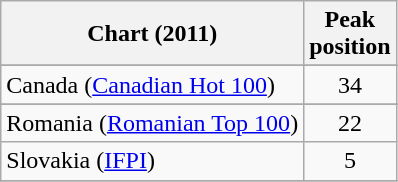<table class="wikitable sortable">
<tr>
<th scope="col">Chart (2011)</th>
<th scope="col">Peak<br>position</th>
</tr>
<tr>
</tr>
<tr>
<td>Canada (<a href='#'>Canadian Hot 100</a>)</td>
<td style="text-align:center;">34</td>
</tr>
<tr>
</tr>
<tr>
<td>Romania (<a href='#'>Romanian Top 100</a>)</td>
<td style="text-align:center;">22</td>
</tr>
<tr>
<td>Slovakia (<a href='#'>IFPI</a>)</td>
<td style="text-align:center;">5</td>
</tr>
<tr>
</tr>
</table>
